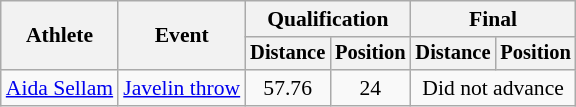<table class=wikitable style="font-size:90%">
<tr>
<th rowspan="2">Athlete</th>
<th rowspan="2">Event</th>
<th colspan="2">Qualification</th>
<th colspan="2">Final</th>
</tr>
<tr style="font-size:95%">
<th>Distance</th>
<th>Position</th>
<th>Distance</th>
<th>Position</th>
</tr>
<tr align=center>
<td align=left><a href='#'>Aida Sellam</a></td>
<td align=left><a href='#'>Javelin throw</a></td>
<td>57.76</td>
<td>24</td>
<td colspan=2>Did not advance</td>
</tr>
</table>
